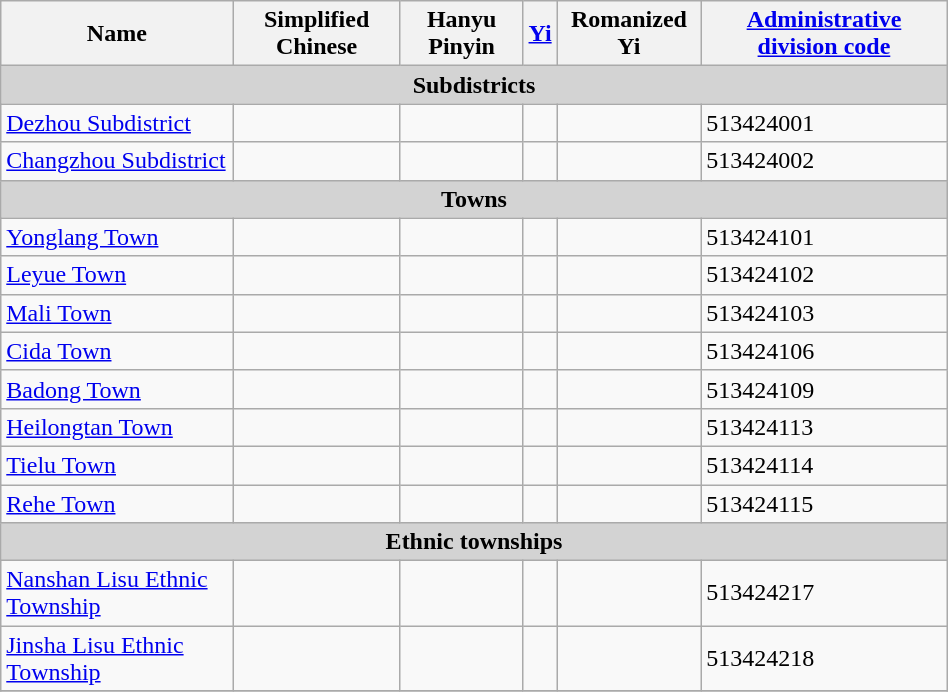<table class="wikitable" align="center" style="width:50%; border="1">
<tr>
<th>Name</th>
<th>Simplified Chinese</th>
<th>Hanyu Pinyin</th>
<th><a href='#'>Yi</a></th>
<th>Romanized Yi</th>
<th><a href='#'>Administrative division code</a></th>
</tr>
<tr>
<td colspan="7"  style="text-align:center; background:#d3d3d3;"><strong>Subdistricts</strong></td>
</tr>
<tr --------->
<td><a href='#'>Dezhou Subdistrict</a></td>
<td></td>
<td></td>
<td></td>
<td></td>
<td>513424001</td>
</tr>
<tr>
<td><a href='#'>Changzhou Subdistrict</a></td>
<td></td>
<td></td>
<td></td>
<td></td>
<td>513424002</td>
</tr>
<tr>
<td colspan="7"  style="text-align:center; background:#d3d3d3;"><strong>Towns</strong></td>
</tr>
<tr --------->
<td><a href='#'>Yonglang Town</a></td>
<td></td>
<td></td>
<td></td>
<td></td>
<td>513424101</td>
</tr>
<tr>
<td><a href='#'>Leyue Town</a></td>
<td></td>
<td></td>
<td></td>
<td></td>
<td>513424102</td>
</tr>
<tr>
<td><a href='#'>Mali Town</a></td>
<td></td>
<td></td>
<td></td>
<td></td>
<td>513424103</td>
</tr>
<tr>
<td><a href='#'>Cida Town</a></td>
<td></td>
<td></td>
<td></td>
<td></td>
<td>513424106</td>
</tr>
<tr>
<td><a href='#'>Badong Town</a></td>
<td></td>
<td></td>
<td></td>
<td></td>
<td>513424109</td>
</tr>
<tr>
<td><a href='#'>Heilongtan Town</a></td>
<td></td>
<td></td>
<td></td>
<td></td>
<td>513424113</td>
</tr>
<tr>
<td><a href='#'>Tielu Town</a></td>
<td></td>
<td></td>
<td></td>
<td></td>
<td>513424114</td>
</tr>
<tr>
<td><a href='#'>Rehe Town</a></td>
<td></td>
<td></td>
<td></td>
<td></td>
<td>513424115</td>
</tr>
<tr>
<td colspan="7"  style="text-align:center; background:#d3d3d3;"><strong>Ethnic townships</strong></td>
</tr>
<tr --------->
<td><a href='#'>Nanshan Lisu Ethnic Township</a></td>
<td></td>
<td></td>
<td></td>
<td></td>
<td>513424217</td>
</tr>
<tr>
<td><a href='#'>Jinsha Lisu Ethnic Township</a></td>
<td></td>
<td></td>
<td></td>
<td></td>
<td>513424218</td>
</tr>
<tr>
</tr>
</table>
